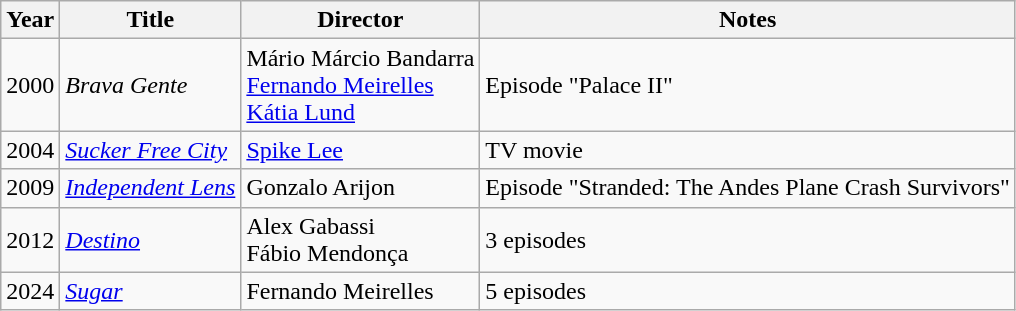<table class="wikitable">
<tr>
<th>Year</th>
<th>Title</th>
<th>Director</th>
<th>Notes</th>
</tr>
<tr>
<td>2000</td>
<td><em>Brava Gente</em></td>
<td>Mário Márcio Bandarra<br><a href='#'>Fernando Meirelles</a><br><a href='#'>Kátia Lund</a></td>
<td>Episode "Palace II"</td>
</tr>
<tr>
<td>2004</td>
<td><em><a href='#'>Sucker Free City</a></em></td>
<td><a href='#'>Spike Lee</a></td>
<td>TV movie</td>
</tr>
<tr>
<td>2009</td>
<td><em><a href='#'>Independent Lens</a></em></td>
<td>Gonzalo Arijon</td>
<td>Episode "Stranded: The Andes Plane Crash Survivors"</td>
</tr>
<tr>
<td>2012</td>
<td><em><a href='#'>Destino</a></em></td>
<td>Alex Gabassi<br>Fábio Mendonça</td>
<td>3 episodes</td>
</tr>
<tr>
<td>2024</td>
<td><em><a href='#'>Sugar</a></em></td>
<td>Fernando Meirelles</td>
<td>5 episodes</td>
</tr>
</table>
